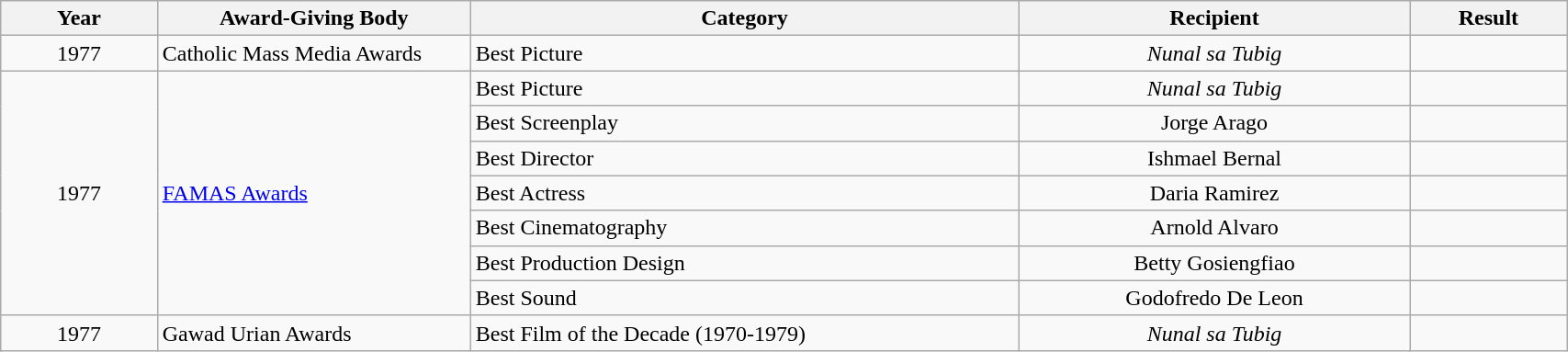<table | width="90%" class="wikitable sortable">
<tr>
<th width="10%">Year</th>
<th width="20%">Award-Giving Body</th>
<th width="35%">Category</th>
<th width="25%">Recipient</th>
<th width="10%">Result</th>
</tr>
<tr>
<td rowspan="1" align="center">1977</td>
<td rowspan="1" align="left">Catholic Mass Media Awards</td>
<td align="left">Best Picture</td>
<td align="center"><em>Nunal sa Tubig</em></td>
<td></td>
</tr>
<tr>
<td rowspan="7" align="center">1977</td>
<td rowspan="7" align="left"><a href='#'>FAMAS Awards</a></td>
<td align="left">Best Picture</td>
<td align="center"><em>Nunal sa Tubig</em></td>
<td></td>
</tr>
<tr>
<td align="left">Best Screenplay</td>
<td align="center">Jorge Arago</td>
<td></td>
</tr>
<tr>
<td align="left">Best Director</td>
<td align="center">Ishmael Bernal</td>
<td></td>
</tr>
<tr>
<td align="left">Best Actress</td>
<td align="center">Daria Ramirez</td>
<td></td>
</tr>
<tr>
<td align="left">Best Cinematography</td>
<td align="center">Arnold Alvaro</td>
<td></td>
</tr>
<tr>
<td align="left">Best Production Design</td>
<td align="center">Betty Gosiengfiao</td>
<td></td>
</tr>
<tr>
<td align="left">Best Sound</td>
<td align="center">Godofredo De Leon</td>
<td></td>
</tr>
<tr>
<td rowspan="1" align="center">1977</td>
<td rowspan="1" align="left">Gawad Urian Awards</td>
<td align="left">Best Film of the Decade (1970-1979)</td>
<td align="center"><em>Nunal sa Tubig</em></td>
<td></td>
</tr>
</table>
